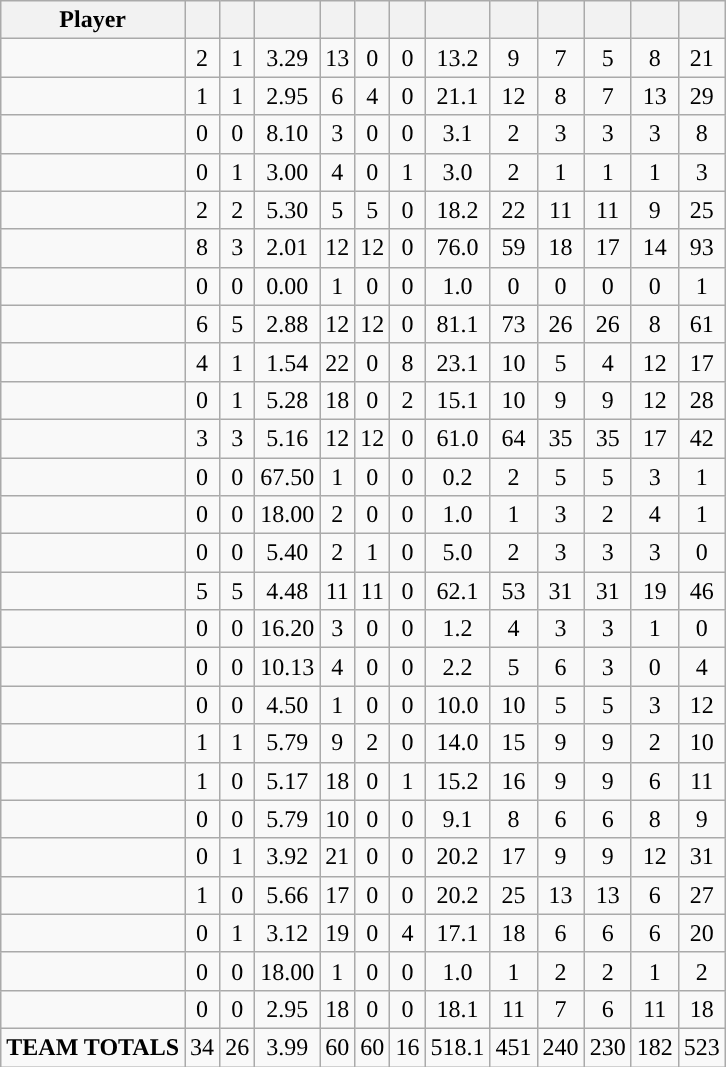<table class="wikitable sortable" style="text-align:center;">
<tr>
<th>Player</th>
<th></th>
<th></th>
<th></th>
<th></th>
<th></th>
<th></th>
<th></th>
<th></th>
<th></th>
<th></th>
<th></th>
<th></th>
</tr>
<tr>
<td align="left"></td>
<td>2</td>
<td>1</td>
<td>3.29</td>
<td>13</td>
<td>0</td>
<td>0</td>
<td>13.2</td>
<td>9</td>
<td>7</td>
<td>5</td>
<td>8</td>
<td>21</td>
</tr>
<tr>
<td align="left"></td>
<td>1</td>
<td>1</td>
<td>2.95</td>
<td>6</td>
<td>4</td>
<td>0</td>
<td>21.1</td>
<td>12</td>
<td>8</td>
<td>7</td>
<td>13</td>
<td>29</td>
</tr>
<tr>
<td align="left"></td>
<td>0</td>
<td>0</td>
<td>8.10</td>
<td>3</td>
<td>0</td>
<td>0</td>
<td>3.1</td>
<td>2</td>
<td>3</td>
<td>3</td>
<td>3</td>
<td>8</td>
</tr>
<tr>
<td align="left"></td>
<td>0</td>
<td>1</td>
<td>3.00</td>
<td>4</td>
<td>0</td>
<td>1</td>
<td>3.0</td>
<td>2</td>
<td>1</td>
<td>1</td>
<td>1</td>
<td>3</td>
</tr>
<tr>
<td align="left"></td>
<td>2</td>
<td>2</td>
<td>5.30</td>
<td>5</td>
<td>5</td>
<td>0</td>
<td>18.2</td>
<td>22</td>
<td>11</td>
<td>11</td>
<td>9</td>
<td>25</td>
</tr>
<tr>
<td align="left"></td>
<td>8</td>
<td>3</td>
<td>2.01</td>
<td>12</td>
<td>12</td>
<td>0</td>
<td>76.0</td>
<td>59</td>
<td>18</td>
<td>17</td>
<td>14</td>
<td>93</td>
</tr>
<tr>
<td align="left"></td>
<td>0</td>
<td>0</td>
<td>0.00</td>
<td>1</td>
<td>0</td>
<td>0</td>
<td>1.0</td>
<td>0</td>
<td>0</td>
<td>0</td>
<td>0</td>
<td>1</td>
</tr>
<tr>
<td align="left"></td>
<td>6</td>
<td>5</td>
<td>2.88</td>
<td>12</td>
<td>12</td>
<td>0</td>
<td>81.1</td>
<td>73</td>
<td>26</td>
<td>26</td>
<td>8</td>
<td>61</td>
</tr>
<tr>
<td align="left"></td>
<td>4</td>
<td>1</td>
<td>1.54</td>
<td>22</td>
<td>0</td>
<td>8</td>
<td>23.1</td>
<td>10</td>
<td>5</td>
<td>4</td>
<td>12</td>
<td>17</td>
</tr>
<tr>
<td align="left"></td>
<td>0</td>
<td>1</td>
<td>5.28</td>
<td>18</td>
<td>0</td>
<td>2</td>
<td>15.1</td>
<td>10</td>
<td>9</td>
<td>9</td>
<td>12</td>
<td>28</td>
</tr>
<tr>
<td align="left"></td>
<td>3</td>
<td>3</td>
<td>5.16</td>
<td>12</td>
<td>12</td>
<td>0</td>
<td>61.0</td>
<td>64</td>
<td>35</td>
<td>35</td>
<td>17</td>
<td>42</td>
</tr>
<tr>
<td align="left"></td>
<td>0</td>
<td>0</td>
<td>67.50</td>
<td>1</td>
<td>0</td>
<td>0</td>
<td>0.2</td>
<td>2</td>
<td>5</td>
<td>5</td>
<td>3</td>
<td>1</td>
</tr>
<tr>
<td align="left"></td>
<td>0</td>
<td>0</td>
<td>18.00</td>
<td>2</td>
<td>0</td>
<td>0</td>
<td>1.0</td>
<td>1</td>
<td>3</td>
<td>2</td>
<td>4</td>
<td>1</td>
</tr>
<tr>
<td align="left"></td>
<td>0</td>
<td>0</td>
<td>5.40</td>
<td>2</td>
<td>1</td>
<td>0</td>
<td>5.0</td>
<td>2</td>
<td>3</td>
<td>3</td>
<td>3</td>
<td>0</td>
</tr>
<tr>
<td align="left"></td>
<td>5</td>
<td>5</td>
<td>4.48</td>
<td>11</td>
<td>11</td>
<td>0</td>
<td>62.1</td>
<td>53</td>
<td>31</td>
<td>31</td>
<td>19</td>
<td>46</td>
</tr>
<tr>
<td align="left"></td>
<td>0</td>
<td>0</td>
<td>16.20</td>
<td>3</td>
<td>0</td>
<td>0</td>
<td>1.2</td>
<td>4</td>
<td>3</td>
<td>3</td>
<td>1</td>
<td>0</td>
</tr>
<tr>
<td align="left"></td>
<td>0</td>
<td>0</td>
<td>10.13</td>
<td>4</td>
<td>0</td>
<td>0</td>
<td>2.2</td>
<td>5</td>
<td>6</td>
<td>3</td>
<td>0</td>
<td>4</td>
</tr>
<tr>
<td align="left"></td>
<td>0</td>
<td>0</td>
<td>4.50</td>
<td>1</td>
<td>0</td>
<td>0</td>
<td>10.0</td>
<td>10</td>
<td>5</td>
<td>5</td>
<td>3</td>
<td>12</td>
</tr>
<tr>
<td align="left"></td>
<td>1</td>
<td>1</td>
<td>5.79</td>
<td>9</td>
<td>2</td>
<td>0</td>
<td>14.0</td>
<td>15</td>
<td>9</td>
<td>9</td>
<td>2</td>
<td>10</td>
</tr>
<tr>
<td align="left"></td>
<td>1</td>
<td>0</td>
<td>5.17</td>
<td>18</td>
<td>0</td>
<td>1</td>
<td>15.2</td>
<td>16</td>
<td>9</td>
<td>9</td>
<td>6</td>
<td>11</td>
</tr>
<tr>
<td align="left"></td>
<td>0</td>
<td>0</td>
<td>5.79</td>
<td>10</td>
<td>0</td>
<td>0</td>
<td>9.1</td>
<td>8</td>
<td>6</td>
<td>6</td>
<td>8</td>
<td>9</td>
</tr>
<tr>
<td align="left"></td>
<td>0</td>
<td>1</td>
<td>3.92</td>
<td>21</td>
<td>0</td>
<td>0</td>
<td>20.2</td>
<td>17</td>
<td>9</td>
<td>9</td>
<td>12</td>
<td>31</td>
</tr>
<tr>
<td align="left"></td>
<td>1</td>
<td>0</td>
<td>5.66</td>
<td>17</td>
<td>0</td>
<td>0</td>
<td>20.2</td>
<td>25</td>
<td>13</td>
<td>13</td>
<td>6</td>
<td>27</td>
</tr>
<tr>
<td align="left"></td>
<td>0</td>
<td>1</td>
<td>3.12</td>
<td>19</td>
<td>0</td>
<td>4</td>
<td>17.1</td>
<td>18</td>
<td>6</td>
<td>6</td>
<td>6</td>
<td>20</td>
</tr>
<tr>
<td align="left"></td>
<td>0</td>
<td>0</td>
<td>18.00</td>
<td>1</td>
<td>0</td>
<td>0</td>
<td>1.0</td>
<td>1</td>
<td>2</td>
<td>2</td>
<td>1</td>
<td>2</td>
</tr>
<tr>
<td align="left"></td>
<td>0</td>
<td>0</td>
<td>2.95</td>
<td>18</td>
<td>0</td>
<td>0</td>
<td>18.1</td>
<td>11</td>
<td>7</td>
<td>6</td>
<td>11</td>
<td>18</td>
</tr>
<tr class="sortbottom">
<td align="left"><strong>TEAM TOTALS</strong></td>
<td>34</td>
<td>26</td>
<td>3.99</td>
<td>60</td>
<td>60</td>
<td>16</td>
<td>518.1</td>
<td>451</td>
<td>240</td>
<td>230</td>
<td>182</td>
<td>523</td>
</tr>
</table>
